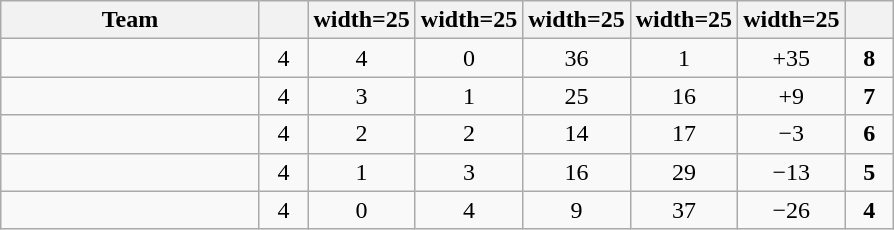<table class="wikitable" style="text-align: center;">
<tr>
<th width="165">Team</th>
<th width=25></th>
<th>width=25</th>
<th>width=25</th>
<th>width=25</th>
<th>width=25</th>
<th>width=25</th>
<th width=25></th>
</tr>
<tr>
<td style="text-align:left;"></td>
<td>4</td>
<td>4</td>
<td>0</td>
<td>36</td>
<td>1</td>
<td>+35</td>
<td><strong>8</strong></td>
</tr>
<tr>
<td style="text-align:left;"></td>
<td>4</td>
<td>3</td>
<td>1</td>
<td>25</td>
<td>16</td>
<td>+9</td>
<td><strong>7</strong></td>
</tr>
<tr>
<td style="text-align:left;"></td>
<td>4</td>
<td>2</td>
<td>2</td>
<td>14</td>
<td>17</td>
<td>−3</td>
<td><strong>6</strong></td>
</tr>
<tr>
<td style="text-align:left;"></td>
<td>4</td>
<td>1</td>
<td>3</td>
<td>16</td>
<td>29</td>
<td>−13</td>
<td><strong>5</strong></td>
</tr>
<tr>
<td style="text-align:left;"></td>
<td>4</td>
<td>0</td>
<td>4</td>
<td>9</td>
<td>37</td>
<td>−26</td>
<td><strong>4</strong></td>
</tr>
</table>
